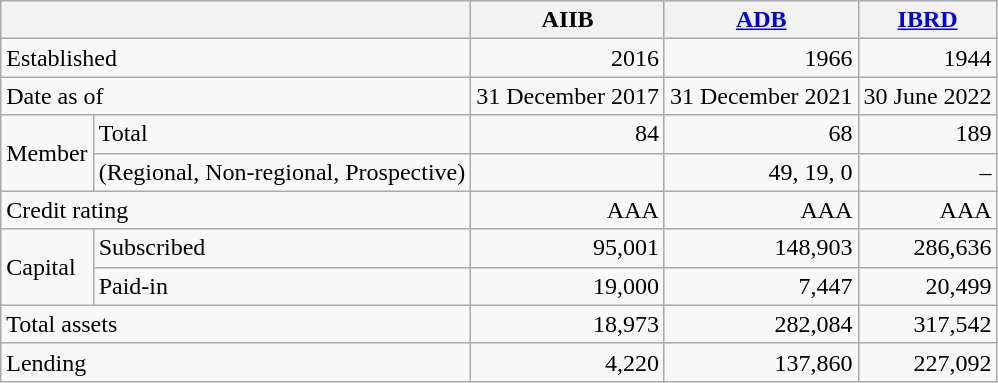<table class="wikitable" style="text-align:right">
<tr>
<th colspan="2"></th>
<th>AIIB</th>
<th><a href='#'>ADB</a></th>
<th><a href='#'>IBRD</a></th>
</tr>
<tr>
<td style="text-align:left" colspan="2">Established</td>
<td>2016</td>
<td>1966</td>
<td>1944</td>
</tr>
<tr>
<td style="text-align:left" colspan="2">Date as of</td>
<td>31 December 2017</td>
<td>31 December 2021</td>
<td>30 June 2022</td>
</tr>
<tr>
<td style="text-align:left" rowspan="2">Member</td>
<td style="text-align:left">Total</td>
<td>84</td>
<td>68</td>
<td>189</td>
</tr>
<tr>
<td style="text-align:left">(Regional, Non-regional, Prospective)</td>
<td></td>
<td>49, 19, 0</td>
<td>–</td>
</tr>
<tr>
<td style="text-align:left" colspan="2">Credit rating</td>
<td>AAA</td>
<td>AAA</td>
<td>AAA</td>
</tr>
<tr>
<td style="text-align:left" rowspan="2">Capital</td>
<td style="text-align:left">Subscribed</td>
<td>95,001</td>
<td>148,903</td>
<td>286,636</td>
</tr>
<tr>
<td style="text-align:left">Paid-in</td>
<td>19,000</td>
<td>7,447</td>
<td>20,499</td>
</tr>
<tr |>
<td style="text-align:left" colspan="2">Total assets</td>
<td>18,973</td>
<td>282,084</td>
<td>317,542</td>
</tr>
<tr>
<td style="text-align:left" colspan="2">Lending</td>
<td>4,220</td>
<td>137,860</td>
<td>227,092</td>
</tr>
</table>
